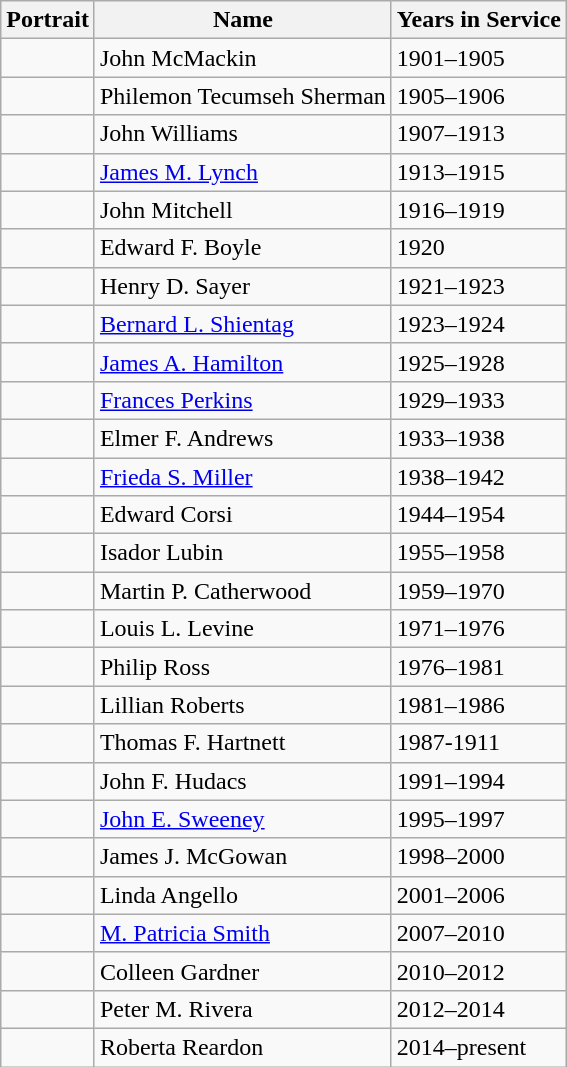<table class="wikitable">
<tr>
<th>Portrait</th>
<th>Name</th>
<th>Years in Service</th>
</tr>
<tr>
<td></td>
<td>John McMackin</td>
<td>1901–1905</td>
</tr>
<tr>
<td></td>
<td>Philemon Tecumseh Sherman</td>
<td>1905–1906</td>
</tr>
<tr>
<td></td>
<td>John Williams</td>
<td>1907–1913</td>
</tr>
<tr>
<td></td>
<td><a href='#'>James M. Lynch</a></td>
<td>1913–1915</td>
</tr>
<tr>
<td></td>
<td>John Mitchell</td>
<td>1916–1919</td>
</tr>
<tr>
<td></td>
<td>Edward F. Boyle</td>
<td>1920</td>
</tr>
<tr>
<td></td>
<td>Henry D. Sayer</td>
<td>1921–1923</td>
</tr>
<tr>
<td></td>
<td><a href='#'>Bernard L. Shientag</a></td>
<td>1923–1924</td>
</tr>
<tr>
<td></td>
<td><a href='#'>James A. Hamilton</a></td>
<td>1925–1928</td>
</tr>
<tr>
<td></td>
<td><a href='#'>Frances Perkins</a></td>
<td>1929–1933</td>
</tr>
<tr>
<td></td>
<td>Elmer F. Andrews</td>
<td>1933–1938</td>
</tr>
<tr>
<td></td>
<td><a href='#'>Frieda S. Miller</a></td>
<td>1938–1942</td>
</tr>
<tr>
<td></td>
<td>Edward Corsi</td>
<td>1944–1954</td>
</tr>
<tr>
<td></td>
<td>Isador Lubin</td>
<td>1955–1958</td>
</tr>
<tr>
<td></td>
<td>Martin P. Catherwood</td>
<td>1959–1970</td>
</tr>
<tr>
<td></td>
<td>Louis L. Levine</td>
<td>1971–1976</td>
</tr>
<tr>
<td></td>
<td>Philip Ross</td>
<td>1976–1981</td>
</tr>
<tr>
<td></td>
<td>Lillian Roberts</td>
<td>1981–1986</td>
</tr>
<tr>
<td></td>
<td>Thomas F. Hartnett</td>
<td>1987-1911</td>
</tr>
<tr>
<td></td>
<td>John F. Hudacs</td>
<td>1991–1994</td>
</tr>
<tr>
<td></td>
<td><a href='#'>John E. Sweeney</a></td>
<td>1995–1997</td>
</tr>
<tr>
<td></td>
<td>James J. McGowan</td>
<td>1998–2000</td>
</tr>
<tr>
<td></td>
<td>Linda Angello</td>
<td>2001–2006</td>
</tr>
<tr>
<td></td>
<td><a href='#'>M. Patricia Smith</a></td>
<td>2007–2010</td>
</tr>
<tr>
<td></td>
<td>Colleen Gardner</td>
<td>2010–2012</td>
</tr>
<tr>
<td></td>
<td>Peter M. Rivera</td>
<td>2012–2014</td>
</tr>
<tr>
<td></td>
<td>Roberta Reardon</td>
<td>2014–present</td>
</tr>
</table>
